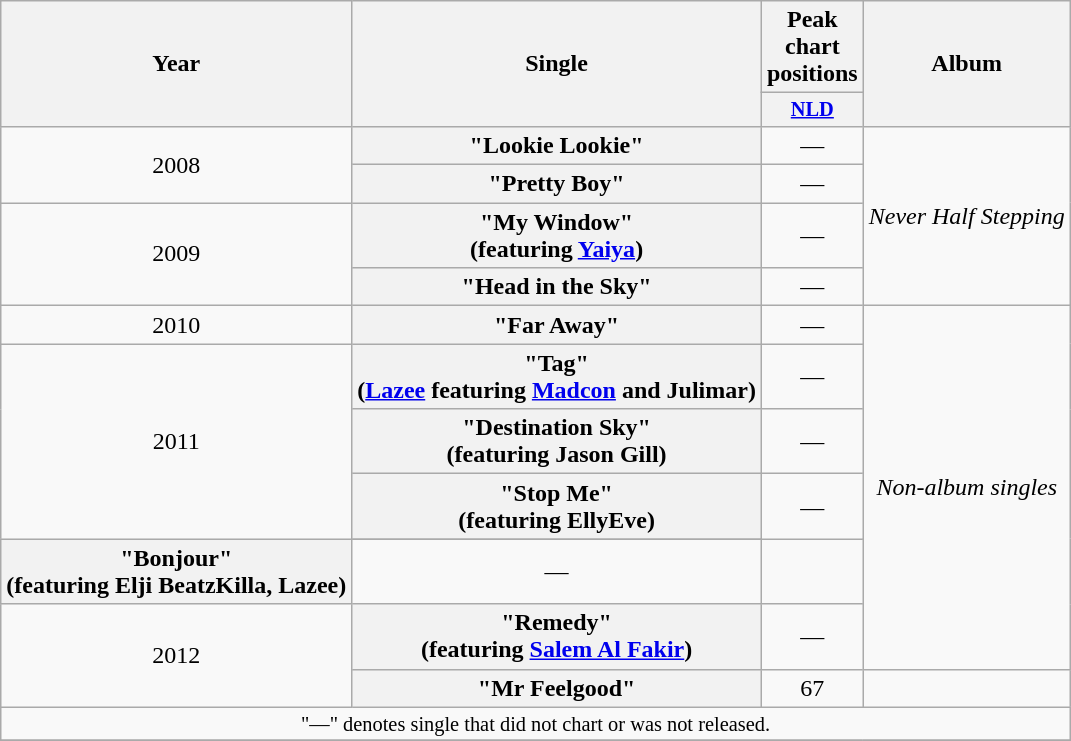<table class="wikitable plainrowheaders" style="text-align:center;">
<tr>
<th scope="col" rowspan="2">Year</th>
<th scope="col" rowspan="2">Single</th>
<th scope="col" colspan="1">Peak chart positions</th>
<th scope="col" rowspan="2">Album</th>
</tr>
<tr>
<th scope="col" style="width:3em;font-size:85%;"><a href='#'>NLD</a><br></th>
</tr>
<tr>
<td rowspan="2">2008</td>
<th scope="row">"Lookie Lookie"</th>
<td>—</td>
<td rowspan="4"><em>Never Half Stepping</em></td>
</tr>
<tr>
<th scope="row">"Pretty Boy"</th>
<td>—</td>
</tr>
<tr>
<td rowspan="2">2009</td>
<th scope="row">"My Window"<br><span>(featuring <a href='#'>Yaiya</a>)</span></th>
<td>—</td>
</tr>
<tr>
<th scope="row">"Head in the Sky"</th>
<td>—</td>
</tr>
<tr>
<td>2010</td>
<th scope="row">"Far Away"</th>
<td>—</td>
<td rowspan="7"><em>Non-album singles</em></td>
</tr>
<tr>
<td rowspan="4">2011</td>
<th scope="row">"Tag"<br><span>(<a href='#'>Lazee</a> featuring <a href='#'>Madcon</a> and Julimar)</span></th>
<td>—</td>
</tr>
<tr>
<th scope="row">"Destination Sky"<br><span>(featuring Jason Gill)</span></th>
<td>—</td>
</tr>
<tr>
<th scope="row">"Stop Me"<br><span>(featuring EllyEve)</span></th>
<td>—</td>
</tr>
<tr>
</tr>
<tr>
<th scope="row">"Bonjour"<br><span>(featuring Elji BeatzKilla, Lazee)</span></th>
<td>—</td>
</tr>
<tr>
<td rowspan="2">2012</td>
<th scope="row">"Remedy"<br><span>(featuring <a href='#'>Salem Al Fakir</a>)</span></th>
<td>—</td>
</tr>
<tr>
<th scope="row">"Mr Feelgood"</th>
<td>67</td>
</tr>
<tr>
<td colspan="16" style="text-align:center; font-size:85%;">"—" denotes single that did not chart or was not released.</td>
</tr>
<tr>
</tr>
</table>
